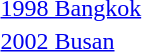<table>
<tr>
<td><a href='#'>1998 Bangkok</a></td>
<td></td>
<td></td>
<td></td>
</tr>
<tr>
<td><a href='#'>2002 Busan</a></td>
<td></td>
<td></td>
<td></td>
</tr>
</table>
